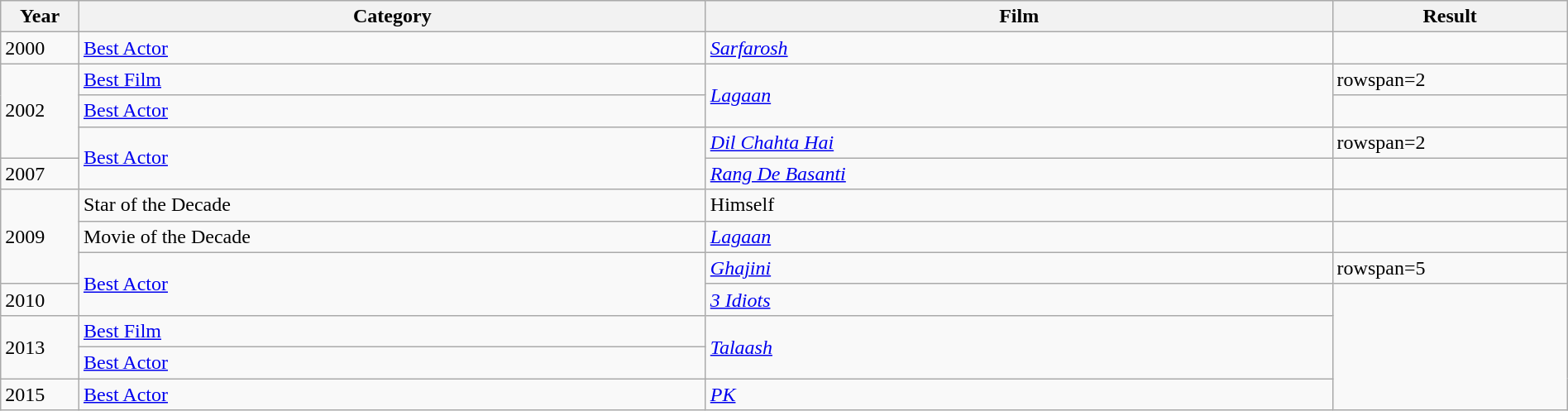<table class="wikitable" style="width:100%;">
<tr>
<th width="5%">Year</th>
<th style="width:40%;">Category</th>
<th style="width:40%;">Film</th>
<th style="width:15%;">Result</th>
</tr>
<tr>
<td>2000</td>
<td><a href='#'>Best Actor</a></td>
<td><em><a href='#'>Sarfarosh</a></em></td>
<td></td>
</tr>
<tr>
<td rowspan="3">2002</td>
<td><a href='#'>Best Film</a></td>
<td rowspan="2"><em><a href='#'>Lagaan</a></em></td>
<td>rowspan=2 </td>
</tr>
<tr>
<td><a href='#'>Best Actor</a></td>
</tr>
<tr>
<td rowspan="2"><a href='#'>Best Actor</a></td>
<td><em><a href='#'>Dil Chahta Hai</a></em></td>
<td>rowspan=2 </td>
</tr>
<tr>
<td>2007</td>
<td><em><a href='#'>Rang De Basanti</a></em></td>
</tr>
<tr>
<td rowspan="3">2009</td>
<td>Star of the Decade</td>
<td>Himself</td>
<td></td>
</tr>
<tr>
<td>Movie of the Decade</td>
<td><em><a href='#'>Lagaan</a></em></td>
<td></td>
</tr>
<tr>
<td rowspan="2"><a href='#'>Best Actor</a></td>
<td><em><a href='#'>Ghajini</a></em></td>
<td>rowspan=5 </td>
</tr>
<tr>
<td>2010</td>
<td><em><a href='#'>3 Idiots</a></em></td>
</tr>
<tr>
<td rowspan="2">2013</td>
<td><a href='#'>Best Film</a></td>
<td rowspan="2"><em><a href='#'>Talaash</a></em></td>
</tr>
<tr>
<td><a href='#'>Best Actor</a></td>
</tr>
<tr>
<td>2015</td>
<td><a href='#'>Best Actor</a></td>
<td><em><a href='#'>PK</a></em></td>
</tr>
</table>
